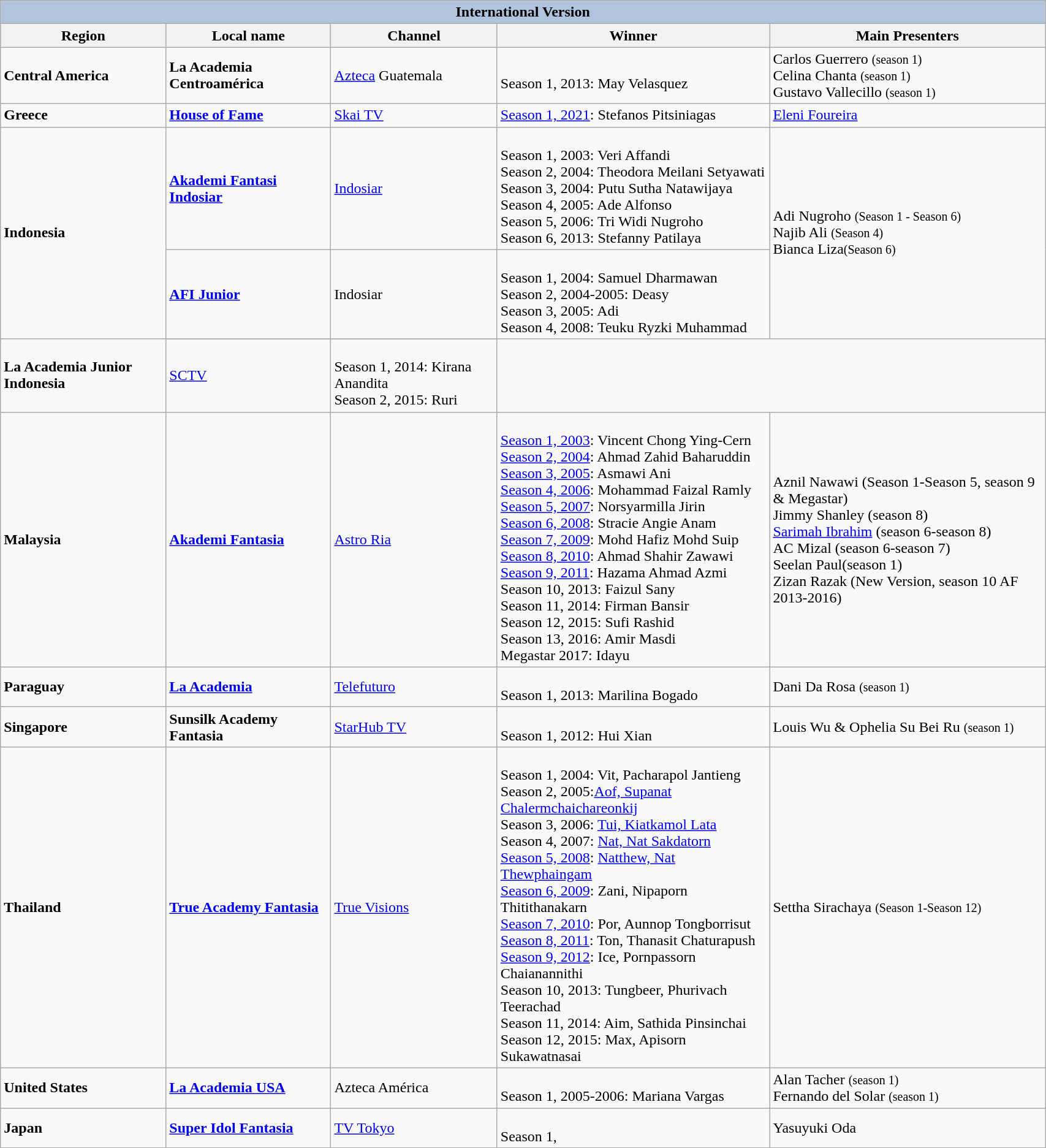<table class="wikitable" style="text-align:left; width:90%">
<tr>
<th colspan="28" style="background:LightSteelBlue;">International Version</th>
</tr>
<tr>
<th>Region</th>
<th>Local name</th>
<th>Channel</th>
<th>Winner</th>
<th>Main Presenters</th>
</tr>
<tr>
<td><strong>Central America</strong></td>
<td><strong>La Academia Centroamérica</strong></td>
<td><a href='#'>Azteca</a> Guatemala</td>
<td><br>Season 1, 2013: May Velasquez</td>
<td>Carlos Guerrero <small>(season 1)</small><br>Celina Chanta <small>(season 1)</small><br>Gustavo Vallecillo <small>(season 1)</small></td>
</tr>
<tr>
<td><strong>Greece</strong></td>
<td><strong><a href='#'>House of Fame</a></strong></td>
<td><a href='#'>Skai TV</a></td>
<td><a href='#'>Season 1, 2021</a>: Stefanos Pitsiniagas</td>
<td><a href='#'>Eleni Foureira</a></td>
</tr>
<tr>
<td rowspan="3"><strong>Indonesia</strong></td>
<td><strong><a href='#'>Akademi Fantasi Indosiar</a></strong></td>
<td><a href='#'>Indosiar</a></td>
<td><br>Season 1, 2003: Veri Affandi<br>
Season 2, 2004: Theodora Meilani Setyawati<br>
Season 3, 2004: Putu Sutha Natawijaya<br>
Season 4, 2005: Ade Alfonso<br>
Season 5, 2006: Tri Widi Nugroho<br>
Season 6, 2013: Stefanny Patilaya<br></td>
<td rowspan="3">Adi Nugroho <small>(Season 1 - Season 6)</small><br>Najib Ali <small>(Season 4)</small><br>Bianca Liza<small>(Season 6)</small></td>
</tr>
<tr>
<td><strong><a href='#'>AFI Junior</a></strong></td>
<td>Indosiar</td>
<td><br>Season 1, 2004: Samuel Dharmawan<br>Season 2, 2004-2005: Deasy<br>
Season 3, 2005: Adi<br>Season 4, 2008: Teuku Ryzki Muhammad</td>
</tr>
<tr>
</tr>
<tr>
<td><strong>La Academia Junior Indonesia</strong></td>
<td><a href='#'>SCTV</a></td>
<td><br>Season 1, 2014: Kirana Anandita<br>Season 2, 2015: Ruri</td>
</tr>
<tr>
<td><strong>Malaysia</strong></td>
<td><strong><a href='#'>Akademi Fantasia</a></strong></td>
<td><a href='#'>Astro Ria</a></td>
<td><br><a href='#'>Season 1, 2003</a>: Vincent Chong Ying-Cern<br>
<a href='#'>Season 2, 2004</a>: Ahmad Zahid Baharuddin<br>
<a href='#'>Season 3, 2005</a>: Asmawi Ani<br>
<a href='#'>Season 4, 2006</a>: Mohammad Faizal Ramly<br>
<a href='#'>Season 5, 2007</a>: Norsyarmilla Jirin<br>
<a href='#'>Season 6, 2008</a>: Stracie Angie Anam<br>
<a href='#'>Season 7, 2009</a>: Mohd Hafiz Mohd Suip<br>
<a href='#'>Season 8, 2010</a>: Ahmad Shahir Zawawi<br>
<a href='#'>Season 9, 2011</a>: Hazama Ahmad Azmi<br>
Season 10, 2013: Faizul Sany<br>
Season 11, 2014: Firman Bansir<br>
Season 12, 2015: Sufi Rashid<br>
Season 13, 2016: Amir Masdi<br>
Megastar 2017: Idayu<br></td>
<td>Aznil Nawawi (Season 1-Season 5, season 9 & Megastar)<br>Jimmy Shanley (season 8)<br><a href='#'>Sarimah Ibrahim</a> (season 6-season 8)<br>AC Mizal (season 6-season 7)<br>Seelan Paul(season 1)<br>Zizan Razak (New Version, season 10 AF 2013-2016)</td>
</tr>
<tr>
<td><strong>Paraguay</strong></td>
<td><strong><a href='#'>La Academia</a></strong></td>
<td><a href='#'>Telefuturo</a></td>
<td><br>Season 1, 2013: Marilina Bogado<br></td>
<td>Dani Da Rosa <small>(season 1)</small></td>
</tr>
<tr>
<td><strong>Singapore</strong></td>
<td><strong>Sunsilk Academy Fantasia</strong></td>
<td><a href='#'>StarHub TV</a></td>
<td><br>Season 1, 2012: Hui Xian<br></td>
<td>Louis Wu & Ophelia Su Bei Ru <small>(season 1)</small></td>
</tr>
<tr>
<td><strong>Thailand</strong></td>
<td><strong><a href='#'>True Academy Fantasia</a></strong></td>
<td><a href='#'>True Visions</a></td>
<td><br>Season 1, 2004: Vit, Pacharapol Jantieng<br>
Season 2, 2005:<a href='#'>Aof, Supanat Chalermchaichareonkij</a><br>
Season 3, 2006: <a href='#'>Tui, Kiatkamol Lata</a><br>
Season 4, 2007: <a href='#'>Nat, Nat Sakdatorn</a><br>
<a href='#'>Season 5, 2008</a>: <a href='#'>Natthew, Nat Thewphaingam</a><br>
<a href='#'>Season 6, 2009</a>: Zani, Nipaporn Thitithanakarn<br>
<a href='#'>Season 7, 2010</a>: Por, Aunnop Tongborrisut<br>
<a href='#'>Season 8, 2011</a>: Ton, Thanasit Chaturapush<br>
<a href='#'>Season 9, 2012</a>: Ice, Pornpassorn Chaianannithi<br>
Season 10, 2013: Tungbeer, Phurivach Teerachad<br>
Season 11, 2014: Aim, Sathida Pinsinchai<br>
Season 12, 2015: Max, Apisorn Sukawatnasai</td>
<td>Settha Sirachaya <small>(Season 1-Season 12)</small></td>
</tr>
<tr>
<td><strong>United States</strong></td>
<td><strong><a href='#'>La Academia USA</a></strong></td>
<td>Azteca América</td>
<td><br>Season 1, 2005-2006: Mariana Vargas<br></td>
<td>Alan Tacher <small>(season 1)</small><br>Fernando del Solar <small>(season 1)</small></td>
</tr>
<tr>
<td><strong>Japan</strong></td>
<td><strong><a href='#'>Super Idol Fantasia</a></strong></td>
<td><a href='#'>TV Tokyo</a></td>
<td><br>Season 1,</td>
<td>Yasuyuki Oda</td>
</tr>
</table>
